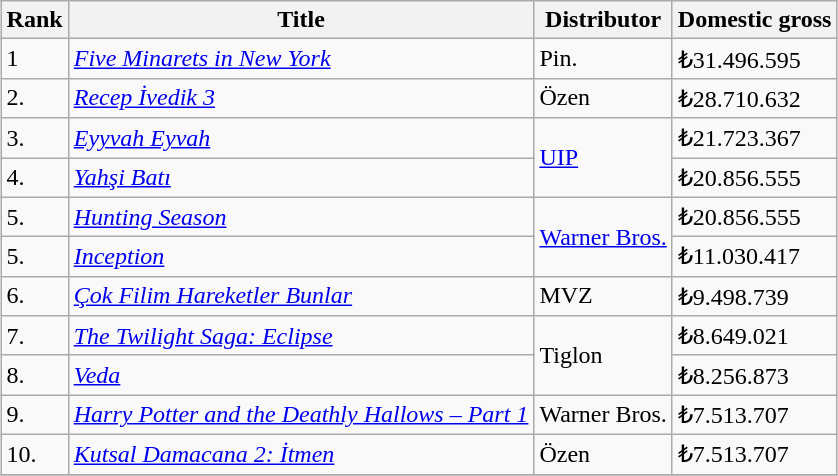<table class="wikitable sortable" style="margin:auto; margin:auto;">
<tr>
<th>Rank</th>
<th>Title</th>
<th>Distributor</th>
<th>Domestic gross</th>
</tr>
<tr>
<td>1</td>
<td><em><a href='#'>Five Minarets in New York</a></em></td>
<td>Pin.</td>
<td>₺31.496.595</td>
</tr>
<tr>
<td>2.</td>
<td><em><a href='#'>Recep İvedik 3</a></em></td>
<td>Özen</td>
<td>₺28.710.632</td>
</tr>
<tr>
<td>3.</td>
<td><em><a href='#'>Eyyvah Eyvah</a></em></td>
<td rowspan="2"><a href='#'>UIP</a></td>
<td>₺21.723.367</td>
</tr>
<tr>
<td>4.</td>
<td><em><a href='#'>Yahşi Batı</a></em></td>
<td>₺20.856.555</td>
</tr>
<tr>
<td>5.</td>
<td><em><a href='#'>Hunting Season</a></em></td>
<td rowspan="2"><a href='#'>Warner Bros.</a></td>
<td>₺20.856.555</td>
</tr>
<tr>
<td>5.</td>
<td><em><a href='#'>Inception</a></em></td>
<td>₺11.030.417</td>
</tr>
<tr>
<td>6.</td>
<td><em><a href='#'>Çok Filim Hareketler Bunlar</a></em></td>
<td>MVZ</td>
<td>₺9.498.739</td>
</tr>
<tr>
<td>7.</td>
<td><em><a href='#'>The Twilight Saga: Eclipse</a></em></td>
<td rowspan="2">Tiglon</td>
<td>₺8.649.021</td>
</tr>
<tr>
<td>8.</td>
<td><em><a href='#'>Veda</a></em></td>
<td>₺8.256.873</td>
</tr>
<tr>
<td>9.</td>
<td><em><a href='#'>Harry Potter and the Deathly Hallows – Part 1</a></em></td>
<td>Warner Bros.</td>
<td>₺7.513.707</td>
</tr>
<tr>
<td>10.</td>
<td><em><a href='#'>Kutsal Damacana 2: İtmen</a></em></td>
<td>Özen</td>
<td>₺7.513.707</td>
</tr>
<tr>
</tr>
</table>
